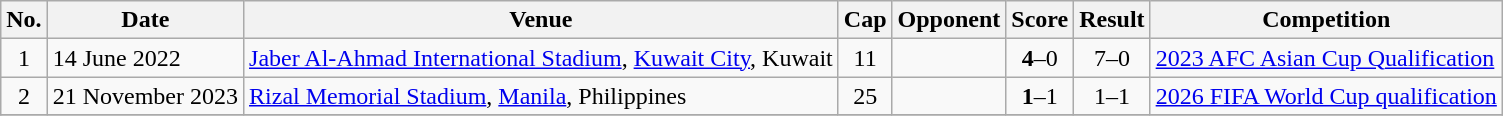<table class="wikitable sortable">
<tr>
<th scope=col>No.</th>
<th scope=col>Date</th>
<th scope=col>Venue</th>
<th scope=col>Cap</th>
<th scope=col>Opponent</th>
<th scope=col>Score</th>
<th scope=col>Result</th>
<th scope=col>Competition</th>
</tr>
<tr>
<td align=center>1</td>
<td>14 June 2022</td>
<td><a href='#'>Jaber Al-Ahmad International Stadium</a>, <a href='#'>Kuwait City</a>, Kuwait</td>
<td align=center>11</td>
<td></td>
<td align=center><strong>4</strong>–0</td>
<td align=center>7–0</td>
<td><a href='#'>2023 AFC Asian Cup Qualification</a></td>
</tr>
<tr>
<td align=center>2</td>
<td>21  November 2023</td>
<td><a href='#'>Rizal Memorial Stadium</a>, <a href='#'>Manila</a>, Philippines</td>
<td align=center>25</td>
<td></td>
<td align=center><strong>1</strong>–1</td>
<td align=center>1–1</td>
<td><a href='#'>2026 FIFA World Cup qualification</a></td>
</tr>
<tr>
</tr>
</table>
